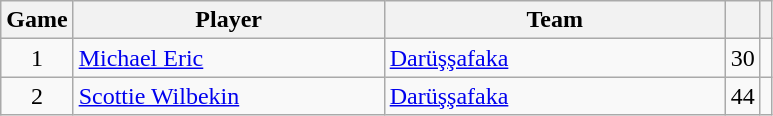<table class="wikitable sortable" style="text-align: center;">
<tr>
<th>Game</th>
<th style="width:200px;">Player</th>
<th style="width:220px;">Team</th>
<th><a href='#'></a></th>
<th></th>
</tr>
<tr>
<td>1</td>
<td align="left"> <a href='#'>Michael Eric</a></td>
<td align="left"> <a href='#'>Darüşşafaka</a></td>
<td>30</td>
<td></td>
</tr>
<tr>
<td>2</td>
<td align="left"> <a href='#'>Scottie Wilbekin</a></td>
<td align="left"> <a href='#'>Darüşşafaka</a></td>
<td>44</td>
<td>  </td>
</tr>
</table>
